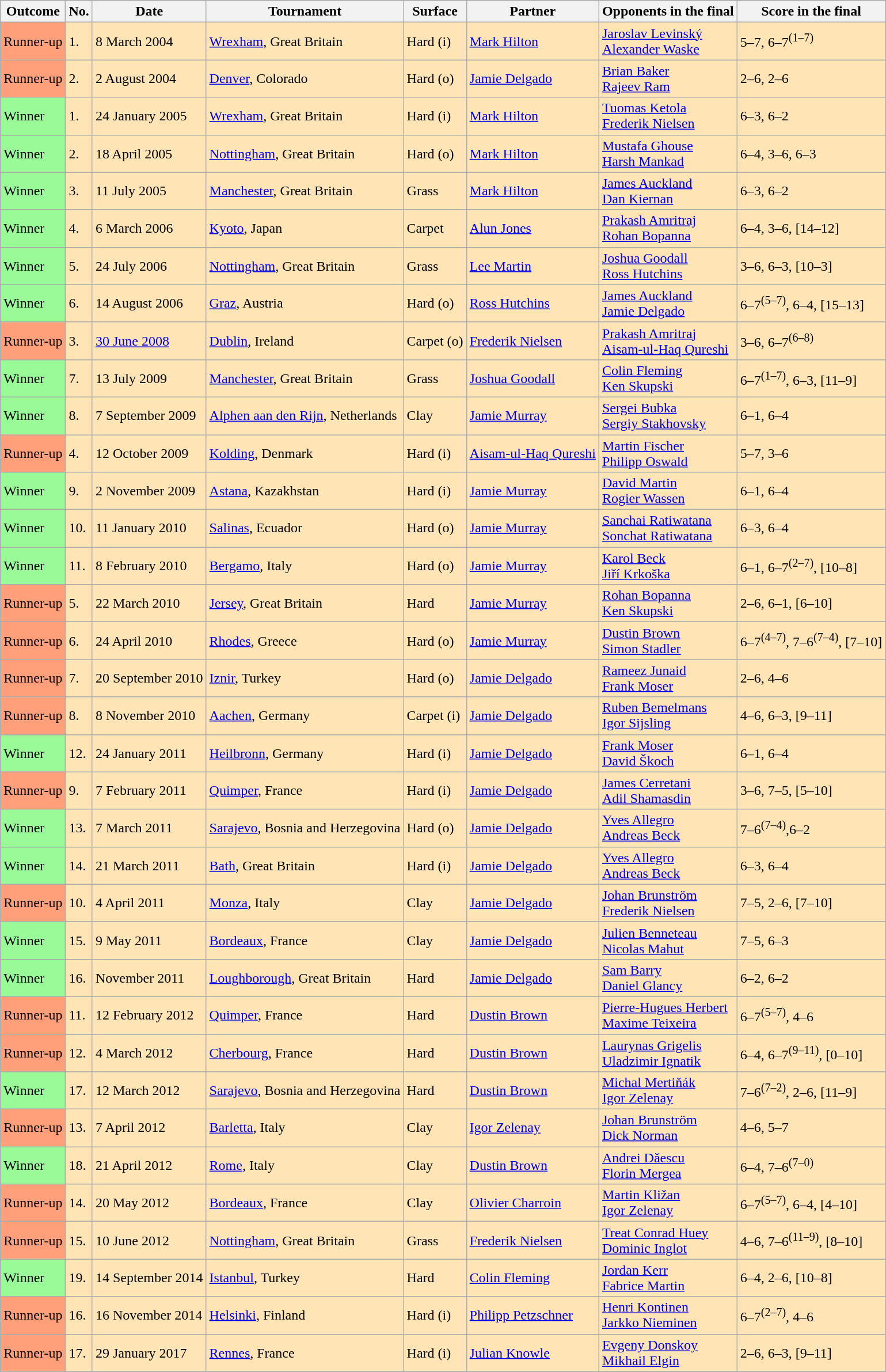<table class="wikitable">
<tr>
<th>Outcome</th>
<th>No.</th>
<th>Date</th>
<th>Tournament</th>
<th>Surface</th>
<th>Partner</th>
<th>Opponents in the final</th>
<th>Score in the final</th>
</tr>
<tr style="background:moccasin;">
<td bgcolor=#ffa07a>Runner-up</td>
<td>1.</td>
<td>8 March 2004</td>
<td><a href='#'>Wrexham</a>, Great Britain</td>
<td>Hard (i)</td>
<td> <a href='#'>Mark Hilton</a></td>
<td> <a href='#'>Jaroslav Levinský</a> <br>  <a href='#'>Alexander Waske</a></td>
<td>5–7, 6–7<sup>(1–7)</sup></td>
</tr>
<tr style="background:moccasin;">
<td bgcolor=#ffa07a>Runner-up</td>
<td>2.</td>
<td>2 August 2004</td>
<td><a href='#'>Denver</a>, Colorado</td>
<td>Hard (o)</td>
<td> <a href='#'>Jamie Delgado</a></td>
<td> <a href='#'>Brian Baker</a> <br>  <a href='#'>Rajeev Ram</a></td>
<td>2–6, 2–6</td>
</tr>
<tr style="background:moccasin;">
<td bgcolor="98FB98">Winner</td>
<td>1.</td>
<td>24 January 2005</td>
<td><a href='#'>Wrexham</a>, Great Britain</td>
<td>Hard (i)</td>
<td> <a href='#'>Mark Hilton</a></td>
<td> <a href='#'>Tuomas Ketola</a> <br>  <a href='#'>Frederik Nielsen</a></td>
<td>6–3, 6–2</td>
</tr>
<tr style="background:moccasin;">
<td bgcolor="98FB98">Winner</td>
<td>2.</td>
<td>18 April 2005</td>
<td><a href='#'>Nottingham</a>, Great Britain</td>
<td>Hard (o)</td>
<td> <a href='#'>Mark Hilton</a></td>
<td> <a href='#'>Mustafa Ghouse</a> <br>  <a href='#'>Harsh Mankad</a></td>
<td>6–4, 3–6, 6–3</td>
</tr>
<tr style="background:moccasin;">
<td bgcolor="98FB98">Winner</td>
<td>3.</td>
<td>11 July 2005</td>
<td><a href='#'>Manchester</a>, Great Britain</td>
<td>Grass</td>
<td> <a href='#'>Mark Hilton</a></td>
<td> <a href='#'>James Auckland</a> <br>  <a href='#'>Dan Kiernan</a></td>
<td>6–3, 6–2</td>
</tr>
<tr style="background:moccasin;">
<td bgcolor="98FB98">Winner</td>
<td>4.</td>
<td>6 March 2006</td>
<td><a href='#'>Kyoto</a>, Japan</td>
<td>Carpet</td>
<td> <a href='#'>Alun Jones</a></td>
<td> <a href='#'>Prakash Amritraj</a> <br>  <a href='#'>Rohan Bopanna</a></td>
<td>6–4, 3–6, [14–12]</td>
</tr>
<tr style="background:moccasin;">
<td bgcolor="98FB98">Winner</td>
<td>5.</td>
<td>24 July 2006</td>
<td><a href='#'>Nottingham</a>, Great Britain</td>
<td>Grass</td>
<td> <a href='#'>Lee Martin</a></td>
<td> <a href='#'>Joshua Goodall</a> <br>  <a href='#'>Ross Hutchins</a></td>
<td>3–6, 6–3, [10–3]</td>
</tr>
<tr style="background:moccasin;">
<td bgcolor="98FB98">Winner</td>
<td>6.</td>
<td>14 August 2006</td>
<td><a href='#'>Graz</a>, Austria</td>
<td>Hard (o)</td>
<td> <a href='#'>Ross Hutchins</a></td>
<td> <a href='#'>James Auckland</a> <br>  <a href='#'>Jamie Delgado</a></td>
<td>6–7<sup>(5–7)</sup>, 6–4, [15–13]</td>
</tr>
<tr style="background:moccasin;">
<td bgcolor=#ffa07a>Runner-up</td>
<td>3.</td>
<td><a href='#'>30 June 2008</a></td>
<td><a href='#'>Dublin</a>, Ireland</td>
<td>Carpet (o)</td>
<td> <a href='#'>Frederik Nielsen</a></td>
<td> <a href='#'>Prakash Amritraj</a> <br>  <a href='#'>Aisam-ul-Haq Qureshi</a></td>
<td>3–6, 6–7<sup>(6–8)</sup></td>
</tr>
<tr style="background:moccasin;">
<td bgcolor="98FB98">Winner</td>
<td>7.</td>
<td>13 July 2009</td>
<td><a href='#'>Manchester</a>, Great Britain</td>
<td>Grass</td>
<td> <a href='#'>Joshua Goodall</a></td>
<td> <a href='#'>Colin Fleming</a> <br>  <a href='#'>Ken Skupski</a></td>
<td>6–7<sup>(1–7)</sup>, 6–3, [11–9]</td>
</tr>
<tr style="background:moccasin;">
<td bgcolor="98FB98">Winner</td>
<td>8.</td>
<td>7 September 2009</td>
<td><a href='#'>Alphen aan den Rijn</a>, Netherlands</td>
<td>Clay</td>
<td> <a href='#'>Jamie Murray</a></td>
<td> <a href='#'>Sergei Bubka</a> <br>  <a href='#'>Sergiy Stakhovsky</a></td>
<td>6–1, 6–4</td>
</tr>
<tr style="background:moccasin;">
<td bgcolor=#ffa07a>Runner-up</td>
<td>4.</td>
<td>12 October 2009</td>
<td><a href='#'>Kolding</a>, Denmark</td>
<td>Hard (i)</td>
<td> <a href='#'>Aisam-ul-Haq Qureshi</a></td>
<td> <a href='#'>Martin Fischer</a> <br>  <a href='#'>Philipp Oswald</a></td>
<td>5–7, 3–6</td>
</tr>
<tr style="background:moccasin;">
<td bgcolor="98FB98">Winner</td>
<td>9.</td>
<td>2 November 2009</td>
<td><a href='#'>Astana</a>, Kazakhstan</td>
<td>Hard (i)</td>
<td> <a href='#'>Jamie Murray</a></td>
<td> <a href='#'>David Martin</a> <br>  <a href='#'>Rogier Wassen</a></td>
<td>6–1, 6–4</td>
</tr>
<tr style="background:moccasin;">
<td bgcolor="98FB98">Winner</td>
<td>10.</td>
<td>11 January 2010</td>
<td><a href='#'>Salinas</a>, Ecuador</td>
<td>Hard (o)</td>
<td> <a href='#'>Jamie Murray</a></td>
<td> <a href='#'>Sanchai Ratiwatana</a> <br>  <a href='#'>Sonchat Ratiwatana</a></td>
<td>6–3, 6–4</td>
</tr>
<tr style="background:moccasin;">
<td bgcolor="98FB98">Winner</td>
<td>11.</td>
<td>8 February 2010</td>
<td><a href='#'>Bergamo</a>, Italy</td>
<td>Hard (o)</td>
<td> <a href='#'>Jamie Murray</a></td>
<td> <a href='#'>Karol Beck</a> <br>  <a href='#'>Jiří Krkoška</a></td>
<td>6–1, 6–7<sup>(2–7)</sup>, [10–8]</td>
</tr>
<tr style="background:moccasin;">
<td bgcolor=#ffa07a>Runner-up</td>
<td>5.</td>
<td>22 March 2010</td>
<td><a href='#'>Jersey</a>, Great Britain</td>
<td>Hard</td>
<td> <a href='#'>Jamie Murray</a></td>
<td> <a href='#'>Rohan Bopanna</a> <br>  <a href='#'>Ken Skupski</a></td>
<td>2–6, 6–1, [6–10]</td>
</tr>
<tr style="background:moccasin;">
<td bgcolor=#ffa07a>Runner-up</td>
<td>6.</td>
<td>24 April 2010</td>
<td><a href='#'>Rhodes</a>, Greece</td>
<td>Hard (o)</td>
<td> <a href='#'>Jamie Murray</a></td>
<td> <a href='#'>Dustin Brown</a> <br>  <a href='#'>Simon Stadler</a></td>
<td>6–7<sup>(4–7)</sup>, 7–6<sup>(7–4)</sup>, [7–10]</td>
</tr>
<tr style="background:moccasin;">
<td bgcolor=#ffa07a>Runner-up</td>
<td>7.</td>
<td>20 September 2010</td>
<td><a href='#'>Iznir</a>, Turkey</td>
<td>Hard (o)</td>
<td> <a href='#'>Jamie Delgado</a></td>
<td> <a href='#'>Rameez Junaid</a> <br>  <a href='#'>Frank Moser</a></td>
<td>2–6, 4–6</td>
</tr>
<tr style="background:moccasin;">
<td bgcolor=#ffa07a>Runner-up</td>
<td>8.</td>
<td>8 November 2010</td>
<td><a href='#'>Aachen</a>, Germany</td>
<td>Carpet (i)</td>
<td> <a href='#'>Jamie Delgado</a></td>
<td> <a href='#'>Ruben Bemelmans</a> <br>  <a href='#'>Igor Sijsling</a></td>
<td>4–6, 6–3, [9–11]</td>
</tr>
<tr style="background:moccasin;">
<td bgcolor="98FB98">Winner</td>
<td>12.</td>
<td>24 January 2011</td>
<td><a href='#'>Heilbronn</a>, Germany</td>
<td>Hard (i)</td>
<td> <a href='#'>Jamie Delgado</a></td>
<td> <a href='#'>Frank Moser</a> <br>  <a href='#'>David Škoch</a></td>
<td>6–1, 6–4</td>
</tr>
<tr style="background:moccasin;">
<td bgcolor=#ffa07a>Runner-up</td>
<td>9.</td>
<td>7 February 2011</td>
<td><a href='#'>Quimper</a>, France</td>
<td>Hard (i)</td>
<td> <a href='#'>Jamie Delgado</a></td>
<td> <a href='#'>James Cerretani</a> <br>  <a href='#'>Adil Shamasdin</a></td>
<td>3–6, 7–5, [5–10]</td>
</tr>
<tr style="background:moccasin;">
<td bgcolor="98FB98">Winner</td>
<td>13.</td>
<td>7 March 2011</td>
<td><a href='#'>Sarajevo</a>, Bosnia and Herzegovina</td>
<td>Hard (o)</td>
<td> <a href='#'>Jamie Delgado</a></td>
<td> <a href='#'>Yves Allegro</a> <br>  <a href='#'>Andreas Beck</a></td>
<td>7–6<sup>(7–4)</sup>,6–2</td>
</tr>
<tr style="background:moccasin;">
<td bgcolor="98FB98">Winner</td>
<td>14.</td>
<td>21 March 2011</td>
<td><a href='#'>Bath</a>, Great Britain</td>
<td>Hard (i)</td>
<td> <a href='#'>Jamie Delgado</a></td>
<td> <a href='#'>Yves Allegro</a> <br>  <a href='#'>Andreas Beck</a></td>
<td>6–3, 6–4</td>
</tr>
<tr style="background:moccasin;">
<td bgcolor=#ffa07a>Runner-up</td>
<td>10.</td>
<td>4 April 2011</td>
<td><a href='#'>Monza</a>, Italy</td>
<td>Clay</td>
<td> <a href='#'>Jamie Delgado</a></td>
<td> <a href='#'>Johan Brunström</a> <br>  <a href='#'>Frederik Nielsen</a></td>
<td>7–5, 2–6, [7–10]</td>
</tr>
<tr style="background:moccasin;">
<td bgcolor="98FB98">Winner</td>
<td>15.</td>
<td>9 May 2011</td>
<td><a href='#'>Bordeaux</a>, France</td>
<td>Clay</td>
<td> <a href='#'>Jamie Delgado</a></td>
<td> <a href='#'>Julien Benneteau</a> <br>  <a href='#'>Nicolas Mahut</a></td>
<td>7–5, 6–3</td>
</tr>
<tr style="background:moccasin;">
<td bgcolor="98FB98">Winner</td>
<td>16.</td>
<td>November 2011</td>
<td><a href='#'>Loughborough</a>, Great Britain</td>
<td>Hard</td>
<td> <a href='#'>Jamie Delgado</a></td>
<td> <a href='#'>Sam Barry</a> <br>  <a href='#'>Daniel Glancy</a></td>
<td>6–2, 6–2</td>
</tr>
<tr style="background:moccasin;">
<td bgcolor=#ffa07a>Runner-up</td>
<td>11.</td>
<td>12 February 2012</td>
<td><a href='#'>Quimper</a>, France</td>
<td>Hard</td>
<td> <a href='#'>Dustin Brown</a></td>
<td> <a href='#'>Pierre-Hugues Herbert</a> <br>  <a href='#'>Maxime Teixeira</a></td>
<td>6–7<sup>(5–7)</sup>, 4–6</td>
</tr>
<tr style="background:moccasin;">
<td bgcolor=#ffa07a>Runner-up</td>
<td>12.</td>
<td>4 March 2012</td>
<td><a href='#'>Cherbourg</a>, France</td>
<td>Hard</td>
<td> <a href='#'>Dustin Brown</a></td>
<td> <a href='#'>Laurynas Grigelis</a> <br>  <a href='#'>Uladzimir Ignatik</a></td>
<td>6–4, 6–7<sup>(9–11)</sup>, [0–10]</td>
</tr>
<tr style="background:moccasin;">
<td bgcolor="98FB98">Winner</td>
<td>17.</td>
<td>12 March 2012</td>
<td><a href='#'>Sarajevo</a>, Bosnia and Herzegovina</td>
<td>Hard</td>
<td> <a href='#'>Dustin Brown</a></td>
<td> <a href='#'>Michal Mertiňák</a><br> <a href='#'>Igor Zelenay</a></td>
<td>7–6<sup>(7–2)</sup>, 2–6, [11–9]</td>
</tr>
<tr style="background:moccasin;">
<td bgcolor=#ffa07a>Runner-up</td>
<td>13.</td>
<td>7 April 2012</td>
<td><a href='#'>Barletta</a>, Italy</td>
<td>Clay</td>
<td> <a href='#'>Igor Zelenay</a></td>
<td> <a href='#'>Johan Brunström</a> <br>  <a href='#'>Dick Norman</a></td>
<td>4–6, 5–7</td>
</tr>
<tr style="background:moccasin;">
<td bgcolor="98FB98">Winner</td>
<td>18.</td>
<td>21 April 2012</td>
<td><a href='#'>Rome</a>, Italy</td>
<td>Clay</td>
<td> <a href='#'>Dustin Brown</a></td>
<td> <a href='#'>Andrei Dăescu</a><br> <a href='#'>Florin Mergea</a></td>
<td>6–4, 7–6<sup>(7–0)</sup></td>
</tr>
<tr style="background:moccasin;">
<td bgcolor=#ffa07a>Runner-up</td>
<td>14.</td>
<td>20 May 2012</td>
<td><a href='#'>Bordeaux</a>, France</td>
<td>Clay</td>
<td> <a href='#'>Olivier Charroin</a></td>
<td> <a href='#'>Martin Kližan</a> <br> <a href='#'>Igor Zelenay</a></td>
<td>6–7<sup>(5–7)</sup>, 6–4, [4–10]</td>
</tr>
<tr style="background:moccasin;">
<td bgcolor=#ffa07a>Runner-up</td>
<td>15.</td>
<td>10 June 2012</td>
<td><a href='#'>Nottingham</a>, Great Britain</td>
<td>Grass</td>
<td> <a href='#'>Frederik Nielsen</a></td>
<td> <a href='#'>Treat Conrad Huey</a> <br>  <a href='#'>Dominic Inglot</a></td>
<td>4–6, 7–6<sup>(11–9)</sup>, [8–10]</td>
</tr>
<tr style="background:moccasin;">
<td bgcolor="98FB98">Winner</td>
<td>19.</td>
<td>14 September 2014</td>
<td><a href='#'>Istanbul</a>, Turkey</td>
<td>Hard</td>
<td> <a href='#'>Colin Fleming</a></td>
<td> <a href='#'>Jordan Kerr</a> <br>  <a href='#'>Fabrice Martin</a></td>
<td>6–4, 2–6, [10–8]</td>
</tr>
<tr style="background:moccasin;">
<td bgcolor=#ffa07a>Runner-up</td>
<td>16.</td>
<td>16 November 2014</td>
<td><a href='#'>Helsinki</a>, Finland</td>
<td>Hard (i)</td>
<td> <a href='#'>Philipp Petzschner</a></td>
<td> <a href='#'>Henri Kontinen</a> <br>  <a href='#'>Jarkko Nieminen</a></td>
<td>6–7<sup>(2–7)</sup>, 4–6</td>
</tr>
<tr style="background:moccasin;">
<td bgcolor=#ffa07a>Runner-up</td>
<td>17.</td>
<td>29 January 2017</td>
<td><a href='#'>Rennes</a>, France</td>
<td>Hard (i)</td>
<td> <a href='#'>Julian Knowle</a></td>
<td> <a href='#'>Evgeny Donskoy</a> <br>  <a href='#'>Mikhail Elgin</a></td>
<td>2–6, 6–3, [9–11]</td>
</tr>
</table>
